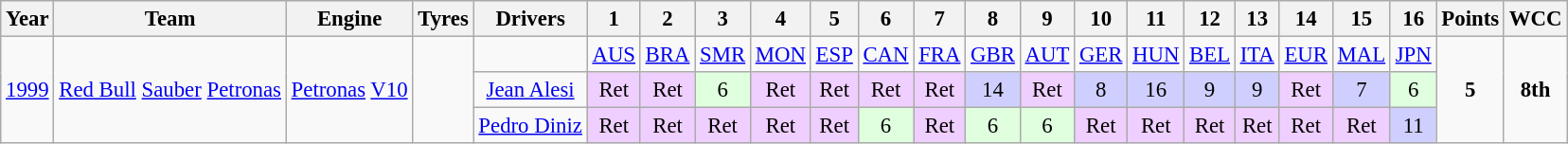<table class="wikitable" style="text-align:center; font-size:95%">
<tr>
<th>Year</th>
<th>Team</th>
<th>Engine</th>
<th>Tyres</th>
<th>Drivers</th>
<th>1</th>
<th>2</th>
<th>3</th>
<th>4</th>
<th>5</th>
<th>6</th>
<th>7</th>
<th>8</th>
<th>9</th>
<th>10</th>
<th>11</th>
<th>12</th>
<th>13</th>
<th>14</th>
<th>15</th>
<th>16</th>
<th>Points</th>
<th>WCC</th>
</tr>
<tr>
<td rowspan="3"><a href='#'>1999</a></td>
<td rowspan="3"><a href='#'>Red Bull</a> <a href='#'>Sauber</a> <a href='#'>Petronas</a></td>
<td rowspan="3"><a href='#'>Petronas</a> <a href='#'>V10</a></td>
<td rowspan="3"></td>
<td></td>
<td><a href='#'>AUS</a></td>
<td><a href='#'>BRA</a></td>
<td><a href='#'>SMR</a></td>
<td><a href='#'>MON</a></td>
<td><a href='#'>ESP</a></td>
<td><a href='#'>CAN</a></td>
<td><a href='#'>FRA</a></td>
<td><a href='#'>GBR</a></td>
<td><a href='#'>AUT</a></td>
<td><a href='#'>GER</a></td>
<td><a href='#'>HUN</a></td>
<td><a href='#'>BEL</a></td>
<td><a href='#'>ITA</a></td>
<td><a href='#'>EUR</a></td>
<td><a href='#'>MAL</a></td>
<td><a href='#'>JPN</a></td>
<td rowspan="3"><strong>5</strong></td>
<td rowspan="3"><strong>8th</strong></td>
</tr>
<tr>
<td> <a href='#'>Jean Alesi</a></td>
<td style="background:#EFCFFF;">Ret</td>
<td style="background:#EFCFFF;">Ret</td>
<td style="background:#DFFFDF;">6</td>
<td style="background:#EFCFFF;">Ret</td>
<td style="background:#EFCFFF;">Ret</td>
<td style="background:#EFCFFF;">Ret</td>
<td style="background:#EFCFFF;">Ret</td>
<td style="background:#CFCFFF;">14</td>
<td style="background:#EFCFFF;">Ret</td>
<td style="background:#CFCFFF;">8</td>
<td style="background:#CFCFFF;">16</td>
<td style="background:#CFCFFF;">9</td>
<td style="background:#CFCFFF;">9</td>
<td style="background:#EFCFFF;">Ret</td>
<td style="background:#CFCFFF;">7</td>
<td style="background:#DFFFDF;">6</td>
</tr>
<tr>
<td> <a href='#'>Pedro Diniz</a></td>
<td style="background:#EFCFFF;">Ret</td>
<td style="background:#EFCFFF;">Ret</td>
<td style="background:#EFCFFF;">Ret</td>
<td style="background:#EFCFFF;">Ret</td>
<td style="background:#EFCFFF;">Ret</td>
<td style="background:#DFFFDF;">6</td>
<td style="background:#EFCFFF;">Ret</td>
<td style="background:#DFFFDF;">6</td>
<td style="background:#DFFFDF;">6</td>
<td style="background:#EFCFFF;">Ret</td>
<td style="background:#EFCFFF;">Ret</td>
<td style="background:#EFCFFF;">Ret</td>
<td style="background:#EFCFFF;">Ret</td>
<td style="background:#EFCFFF;">Ret</td>
<td style="background:#EFCFFF;">Ret</td>
<td style="background:#CFCFFF;">11</td>
</tr>
</table>
